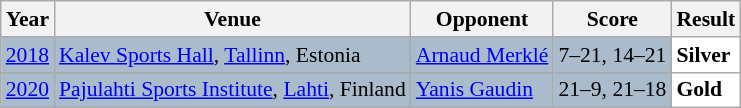<table class="sortable wikitable" style="font-size: 90%;">
<tr>
<th>Year</th>
<th>Venue</th>
<th>Opponent</th>
<th>Score</th>
<th>Result</th>
</tr>
<tr style="background:#AABBCC">
<td align="center"><a href='#'>2018</a></td>
<td align="left"><a href='#'>Kalev Sports Hall</a>, <a href='#'>Tallinn</a>, Estonia</td>
<td align="left"> <a href='#'>Arnaud Merklé</a></td>
<td align="left">7–21, 14–21</td>
<td style="text-align:left; background:white"> <strong>Silver</strong></td>
</tr>
<tr style="background:#AABBCC">
<td align="center"><a href='#'>2020</a></td>
<td align="left"><a href='#'>Pajulahti Sports Institute</a>, <a href='#'>Lahti</a>, Finland</td>
<td align="left"> <a href='#'>Yanis Gaudin</a></td>
<td align="left">21–9, 21–18</td>
<td style="text-align:left; background:white"> <strong>Gold</strong></td>
</tr>
</table>
